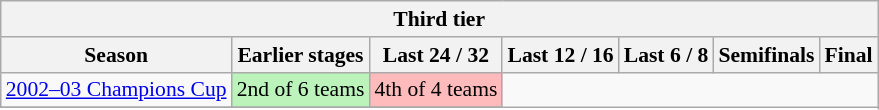<table class="wikitable" style="font-size:90%">
<tr>
<th colspan=7>Third tier</th>
</tr>
<tr>
<th>Season</th>
<th>Earlier stages</th>
<th>Last 24 / 32</th>
<th>Last 12 / 16</th>
<th>Last 6 / 8</th>
<th>Semifinals</th>
<th>Final</th>
</tr>
<tr>
<td><a href='#'>2002–03 Champions Cup</a></td>
<td bgcolor=#BBF3BB>2nd of 6 teams</td>
<td bgcolor=#FFBBBB>4th of 4 teams</td>
</tr>
<tr>
</tr>
</table>
